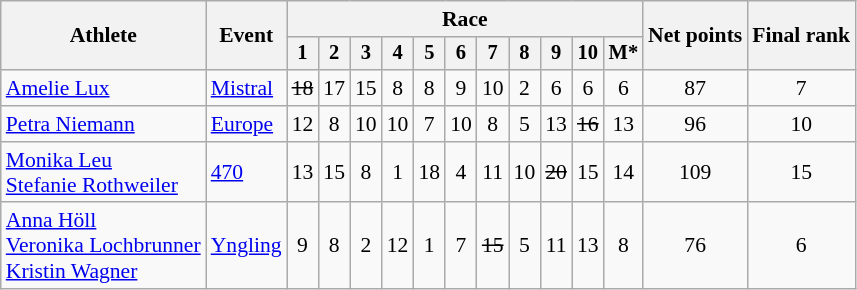<table class="wikitable" style="font-size:90%">
<tr>
<th rowspan=2>Athlete</th>
<th rowspan=2>Event</th>
<th colspan=11>Race</th>
<th rowspan=2>Net points</th>
<th rowspan=2>Final rank</th>
</tr>
<tr style="font-size:95%">
<th>1</th>
<th>2</th>
<th>3</th>
<th>4</th>
<th>5</th>
<th>6</th>
<th>7</th>
<th>8</th>
<th>9</th>
<th>10</th>
<th>M*</th>
</tr>
<tr align=center>
<td align=left><a href='#'>Amelie Lux</a></td>
<td align=left><a href='#'>Mistral</a></td>
<td><s>18</s></td>
<td>17</td>
<td>15</td>
<td>8</td>
<td>8</td>
<td>9</td>
<td>10</td>
<td>2</td>
<td>6</td>
<td>6</td>
<td>6</td>
<td>87</td>
<td>7</td>
</tr>
<tr align=center>
<td align=left><a href='#'>Petra Niemann</a></td>
<td align=left><a href='#'>Europe</a></td>
<td>12</td>
<td>8</td>
<td>10</td>
<td>10</td>
<td>7</td>
<td>10</td>
<td>8</td>
<td>5</td>
<td>13</td>
<td><s>16</s></td>
<td>13</td>
<td>96</td>
<td>10</td>
</tr>
<tr align=center>
<td align=left><a href='#'>Monika Leu</a><br><a href='#'>Stefanie Rothweiler</a></td>
<td align=left><a href='#'>470</a></td>
<td>13</td>
<td>15</td>
<td>8</td>
<td>1</td>
<td>18</td>
<td>4</td>
<td>11</td>
<td>10</td>
<td><s>20</s></td>
<td>15</td>
<td>14</td>
<td>109</td>
<td>15</td>
</tr>
<tr align=center>
<td align=left><a href='#'>Anna Höll</a><br><a href='#'>Veronika Lochbrunner</a><br><a href='#'>Kristin Wagner</a></td>
<td align=left><a href='#'>Yngling</a></td>
<td>9</td>
<td>8</td>
<td>2</td>
<td>12</td>
<td>1</td>
<td>7</td>
<td><s>15</s></td>
<td>5</td>
<td>11</td>
<td>13</td>
<td>8</td>
<td>76</td>
<td>6</td>
</tr>
</table>
